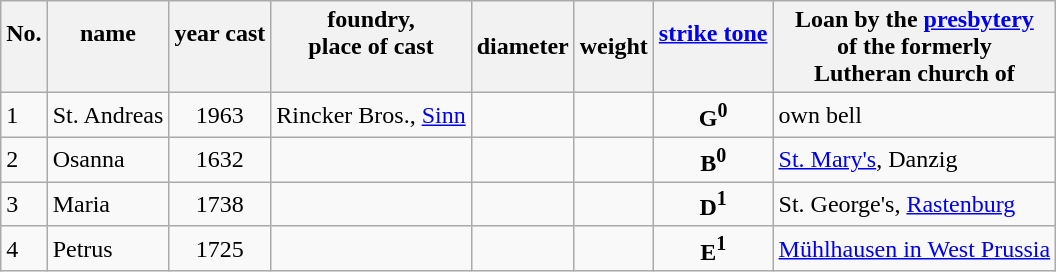<table class="wikitable">
<tr>
<th>No.<br> </th>
<th>name<br> </th>
<th>year cast<br> </th>
<th>foundry, <br>place of cast<br> </th>
<th>diameter<br></th>
<th>weight<br></th>
<th><a href='#'>strike tone</a><br> </th>
<th>Loan by the <a href='#'>presbytery</a> <br>of the formerly <br>Lutheran church of</th>
</tr>
<tr ---->
<td>1</td>
<td>St. Andreas</td>
<td align="center">1963</td>
<td>Rincker Bros., <a href='#'>Sinn</a></td>
<td align="right"></td>
<td align="right"></td>
<td align="center"><strong>G<sup>0</sup></strong></td>
<td>own bell</td>
</tr>
<tr ---->
<td>2</td>
<td>Osanna</td>
<td align="center">1632</td>
<td></td>
<td align="right"></td>
<td align="right"></td>
<td align="center"><strong>B<sup>0</sup></strong></td>
<td><a href='#'>St. Mary's</a>, Danzig</td>
</tr>
<tr ---->
<td>3</td>
<td>Maria</td>
<td align="center">1738</td>
<td></td>
<td align="right"></td>
<td align="right"></td>
<td align="center"><strong>D<sup>1</sup></strong></td>
<td>St. George's, <a href='#'>Rastenburg</a></td>
</tr>
<tr ---->
<td>4</td>
<td>Petrus</td>
<td align="center">1725</td>
<td></td>
<td align="right"></td>
<td align="right"></td>
<td align="center"><strong>E<sup>1</sup></strong></td>
<td><a href='#'>Mühlhausen in West Prussia</a></td>
</tr>
</table>
